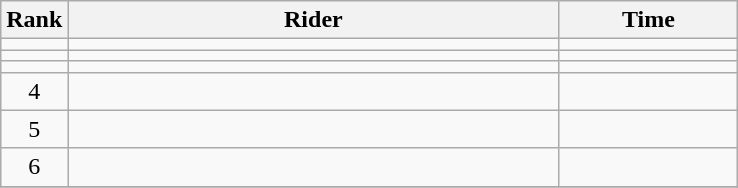<table class="wikitable" style="text-align:center;">
<tr>
<th>Rank</th>
<th style="width:20em;">Rider</th>
<th style="width:7em;">Time</th>
</tr>
<tr>
<td></td>
<td align=left></td>
<td></td>
</tr>
<tr>
<td></td>
<td align=left></td>
<td></td>
</tr>
<tr>
<td></td>
<td align=left></td>
<td></td>
</tr>
<tr>
<td>4</td>
<td align=left></td>
<td></td>
</tr>
<tr>
<td>5</td>
<td align=left></td>
<td></td>
</tr>
<tr>
<td>6</td>
<td align=left></td>
<td></td>
</tr>
<tr>
</tr>
</table>
